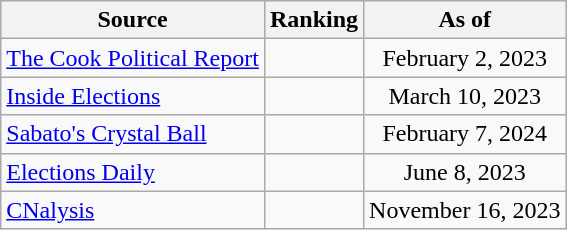<table class="wikitable" style="text-align:center">
<tr>
<th>Source</th>
<th>Ranking</th>
<th>As of</th>
</tr>
<tr>
<td align=left><a href='#'>The Cook Political Report</a></td>
<td></td>
<td>February 2, 2023</td>
</tr>
<tr>
<td align=left><a href='#'>Inside Elections</a></td>
<td></td>
<td>March 10, 2023</td>
</tr>
<tr>
<td align=left><a href='#'>Sabato's Crystal Ball</a></td>
<td></td>
<td>February 7, 2024</td>
</tr>
<tr>
<td align=left><a href='#'>Elections Daily</a></td>
<td></td>
<td>June 8, 2023</td>
</tr>
<tr>
<td align=left><a href='#'>CNalysis</a></td>
<td></td>
<td>November 16, 2023</td>
</tr>
</table>
